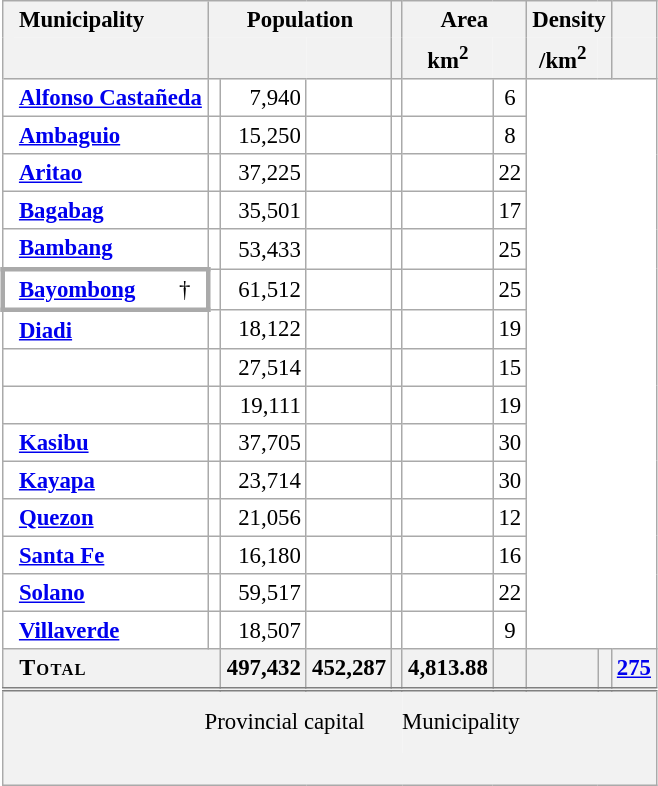<table class="wikitable sortable" style="table-layout:fixed;text-align:right;background-color:white;font-size:95%;border-collapse:collapse;margin:auto;">
<tr>
<th scope="col" style="border-width:thin 0 0 thin;" class="unsortable" rowspan="2"></th>
<th scope="col" style="border-width:thin 0 0 0;text-align:left;padding-right:1.5em;" class="unsortable" colspan="2">Municipality</th>
<th scope="col" style="border-bottom:0;text-align:center;" class="unsortable" colspan="3">Population</th>
<th scope="col" style="border-bottom:0;text-align:center;" class="unsortable"></th>
<th scope="col" style="border-bottom:0;text-align:center;" class="unsortable" colspan="2">Area</th>
<th scope="col" style="border-bottom:0;text-align:center;" class="unsortable" colspan="2">Density</th>
<th scope="col" style="border-bottom:0;text-align:center;" class="unsortable"></th>
</tr>
<tr>
<th style="border-width:0 thin thin 0;" colspan="2"></th>
<th style="border-width:0 0 thin thin;text-align:center;" colspan="2"></th>
<th style="border-width:0 thin thin 0;text-align:center;"></th>
<th style="border-top:0;"></th>
<th style="border-width:0 0 thin thin;text-align:center;">km<sup>2</sup></th>
<th style="border-width:0 thin thin 0;text-align:center;" class="unsortable"></th>
<th style="border-width:0 0 thin thin;text-align:center;">/km<sup>2</sup></th>
<th style="border-width:0 thin thin 0;text-align:center;" class="unsortable"></th>
<th style="border-top:0;"></th>
</tr>
<tr>
<th scope="row" style="border-right:0;background-color:initial;"></th>
<td style="text-align:left;font-weight:bold;border-left:0;" colspan="2"><a href='#'>Alfonso Castañeda</a></td>
<td></td>
<td>7,940</td>
<td></td>
<td></td>
<td></td>
<td style="text-align:center;">6</td>
</tr>
<tr>
<th scope="row" style="border-right:0;background-color:initial;"></th>
<td style="text-align:left;font-weight:bold;border-left:0;" colspan="2"><a href='#'>Ambaguio</a></td>
<td></td>
<td>15,250</td>
<td></td>
<td></td>
<td></td>
<td style="text-align:center;">8</td>
</tr>
<tr>
<th scope="row" style="border-right:0;background-color:initial;"></th>
<td style="text-align:left;font-weight:bold;border-left:0;" colspan="2"><a href='#'>Aritao</a></td>
<td></td>
<td>37,225</td>
<td></td>
<td></td>
<td></td>
<td style="text-align:center;">22</td>
</tr>
<tr>
<th scope="row" style="border-right:0;background-color:initial;"></th>
<td style="text-align:left;font-weight:bold;border-left:0;" colspan="2"><a href='#'>Bagabag</a></td>
<td></td>
<td>35,501</td>
<td></td>
<td></td>
<td></td>
<td style="text-align:center;">17</td>
</tr>
<tr>
<th scope="row" style="border-right:0;background-color:initial;"></th>
<td style="text-align:left;font-weight:bold;border-left:0;" colspan="2"><a href='#'>Bambang</a></td>
<td></td>
<td>53,433</td>
<td></td>
<td></td>
<td></td>
<td style="text-align:center;">25</td>
</tr>
<tr>
<th scope="row" style="border-width:medium 0 medium medium;background-color:initial;"></th>
<td style="text-align:left;font-weight:bold;border-width:medium 0 medium;"><a href='#'>Bayombong</a></td>
<td style="border-width:medium medium medium 0;padding-right:0.7em;">†</td>
<td></td>
<td>61,512</td>
<td></td>
<td></td>
<td></td>
<td style="text-align:center;">25</td>
</tr>
<tr>
<th scope="row" style="border-right:0;background-color:initial;"></th>
<td style="text-align:left;font-weight:bold;border-left:0;" colspan="2"><a href='#'>Diadi</a></td>
<td></td>
<td>18,122</td>
<td></td>
<td></td>
<td></td>
<td style="text-align:center;">19</td>
</tr>
<tr>
<th scope="row" style="border-right:0;background-color:initial;"></th>
<td style="text-align:left;font-weight:bold;border-left:0;" colspan="2"><a href='#'></a></td>
<td></td>
<td>27,514</td>
<td></td>
<td></td>
<td></td>
<td style="text-align:center;">15</td>
</tr>
<tr>
<th scope="row" style="border-right:0;background-color:initial;"></th>
<td style="text-align:left;font-weight:bold;border-left:0;" colspan="2"><a href='#'></a></td>
<td></td>
<td>19,111</td>
<td></td>
<td></td>
<td></td>
<td style="text-align:center;">19</td>
</tr>
<tr>
<th scope="row" style="border-right:0;background-color:initial;"></th>
<td style="text-align:left;font-weight:bold;border-left:0;" colspan="2"><a href='#'>Kasibu</a></td>
<td></td>
<td>37,705</td>
<td></td>
<td></td>
<td></td>
<td style="text-align:center;">30</td>
</tr>
<tr>
<th scope="row" style="border-right:0;background-color:initial;"></th>
<td style="text-align:left;font-weight:bold;border-left:0;" colspan="2"><a href='#'>Kayapa</a></td>
<td></td>
<td>23,714</td>
<td></td>
<td></td>
<td></td>
<td style="text-align:center;">30</td>
</tr>
<tr>
<th scope="row" style="border-right:0;background-color:initial;"></th>
<td style="text-align:left;font-weight:bold;border-left:0;" colspan="2"><a href='#'>Quezon</a></td>
<td></td>
<td>21,056</td>
<td></td>
<td></td>
<td></td>
<td style="text-align:center;">12</td>
</tr>
<tr>
<th scope="row" style="border-right:0;background-color:initial;"></th>
<td style="text-align:left;font-weight:bold;border-left:0;" colspan="2"><a href='#'>Santa Fe</a> </td>
<td></td>
<td>16,180</td>
<td></td>
<td></td>
<td></td>
<td style="text-align:center;">16</td>
</tr>
<tr>
<th scope="row" style="border-right:0;background-color:initial;"></th>
<td style="text-align:left;font-weight:bold;border-left:0;" colspan="2"><a href='#'>Solano</a></td>
<td></td>
<td>59,517</td>
<td></td>
<td></td>
<td></td>
<td style="text-align:center;">22</td>
</tr>
<tr>
<th scope="row" style="border-right:0;background-color:initial;"></th>
<td style="text-align:left;font-weight:bold;border-left:0;" colspan="2"><a href='#'>Villaverde</a> </td>
<td></td>
<td>18,507</td>
<td></td>
<td></td>
<td></td>
<td style="text-align:center;">9</td>
</tr>
<tr class="sortbottom">
<th scope="row" style="border-right:0;"></th>
<th colspan="3" style="border-left:0;text-align:left;font-size:medium;font-variant:small-caps;letter-spacing:0.05em;">Total</th>
<th style="text-align:right;">497,432</th>
<th style="text-align:right;">452,287</th>
<th style="text-align:right;"></th>
<th style="text-align:right;">4,813.88</th>
<th style="text-align:right;"></th>
<th style="text-align:right;"></th>
<th style="text-align:right;"></th>
<th style="text-align:center;"><a href='#'>275</a></th>
</tr>
<tr class="sortbottom" style="background-color:#F2F2F2;line-height:1.3em;border-top:double grey;">
<td colspan="2" style="border-width:thin 0 0 thin;"></td>
<td colspan="5" style="border-width:thin 0 0 0;text-align:center;padding:0.7em 0;">Provincial capital</td>
<td colspan="6" style="border-width:thin 0 0 0;text-align:left;padding:0.7em 0;">Municipality</td>
</tr>
<tr class="sortbottom" style="background-color:#F2F2F2;line-height:1.3em;font-size:110%;">
<td colspan="13" style="border-top:0;text-align:left;padding:0 13em;"><br></td>
</tr>
</table>
